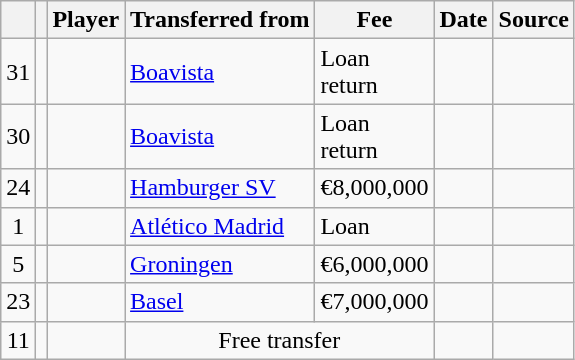<table class="wikitable plainrowheaders sortable">
<tr>
<th></th>
<th></th>
<th scope=col>Player</th>
<th>Transferred from</th>
<th !scope=col; style="width: 65px;">Fee</th>
<th scope=col>Date</th>
<th scope=col>Source</th>
</tr>
<tr>
<td align=center>31</td>
<td align=center></td>
<td></td>
<td> <a href='#'>Boavista</a></td>
<td>Loan return</td>
<td></td>
<td></td>
</tr>
<tr>
<td align=center>30</td>
<td align=center></td>
<td></td>
<td> <a href='#'>Boavista</a></td>
<td>Loan return</td>
<td></td>
<td></td>
</tr>
<tr>
<td align=center>24</td>
<td align=center></td>
<td></td>
<td> <a href='#'>Hamburger SV</a></td>
<td>€8,000,000</td>
<td></td>
<td></td>
</tr>
<tr>
<td align=center>1</td>
<td align=center></td>
<td></td>
<td> <a href='#'>Atlético Madrid</a></td>
<td>Loan</td>
<td></td>
<td></td>
</tr>
<tr>
<td align=center>5</td>
<td align=center></td>
<td></td>
<td> <a href='#'>Groningen</a></td>
<td>€6,000,000</td>
<td></td>
<td></td>
</tr>
<tr>
<td align=center>23</td>
<td align=center></td>
<td></td>
<td> <a href='#'>Basel</a></td>
<td>€7,000,000</td>
<td></td>
<td></td>
</tr>
<tr>
<td align=center>11</td>
<td align=center></td>
<td></td>
<td colspan="2" style="text-align: center;">Free transfer</td>
<td></td>
<td></td>
</tr>
</table>
